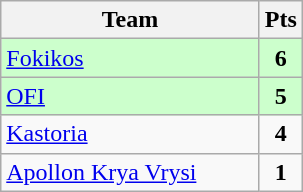<table class="wikitable" style="text-align: center;">
<tr>
<th width=165>Team</th>
<th width=20>Pts</th>
</tr>
<tr bgcolor="#ccffcc">
<td align=left><a href='#'>Fokikos</a></td>
<td><strong>6</strong></td>
</tr>
<tr bgcolor="#ccffcc">
<td align=left><a href='#'>OFI</a></td>
<td><strong>5</strong></td>
</tr>
<tr>
<td align=left><a href='#'>Kastoria</a></td>
<td><strong>4</strong></td>
</tr>
<tr>
<td align=left><a href='#'>Apollon Krya Vrysi</a></td>
<td><strong>1</strong></td>
</tr>
</table>
